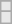<table class=wikitable>
<tr>
</tr>
<tr bgcolor= e8e8e8>
<td></td>
</tr>
<tr>
</tr>
<tr bgcolor= e8e8e8>
<td></td>
</tr>
</table>
